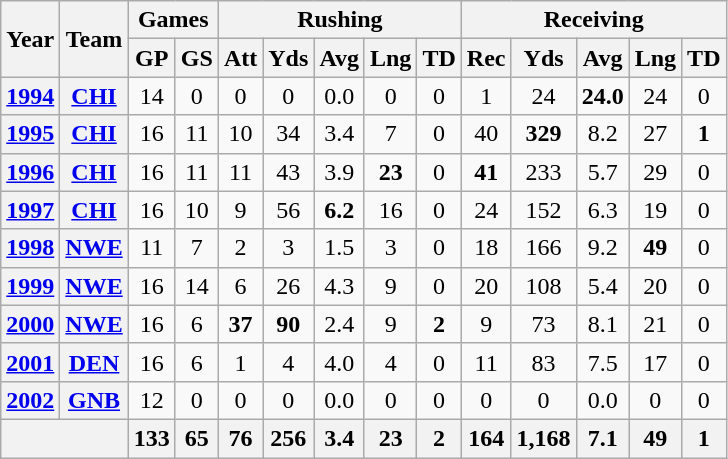<table class="wikitable" style="text-align:center;">
<tr>
<th rowspan="2">Year</th>
<th rowspan="2">Team</th>
<th colspan="2">Games</th>
<th colspan="5">Rushing</th>
<th colspan="5">Receiving</th>
</tr>
<tr>
<th>GP</th>
<th>GS</th>
<th>Att</th>
<th>Yds</th>
<th>Avg</th>
<th>Lng</th>
<th>TD</th>
<th>Rec</th>
<th>Yds</th>
<th>Avg</th>
<th>Lng</th>
<th>TD</th>
</tr>
<tr>
<th><a href='#'>1994</a></th>
<th><a href='#'>CHI</a></th>
<td>14</td>
<td>0</td>
<td>0</td>
<td>0</td>
<td>0.0</td>
<td>0</td>
<td>0</td>
<td>1</td>
<td>24</td>
<td><strong>24.0</strong></td>
<td>24</td>
<td>0</td>
</tr>
<tr>
<th><a href='#'>1995</a></th>
<th><a href='#'>CHI</a></th>
<td>16</td>
<td>11</td>
<td>10</td>
<td>34</td>
<td>3.4</td>
<td>7</td>
<td>0</td>
<td>40</td>
<td><strong>329</strong></td>
<td>8.2</td>
<td>27</td>
<td><strong>1</strong></td>
</tr>
<tr>
<th><a href='#'>1996</a></th>
<th><a href='#'>CHI</a></th>
<td>16</td>
<td>11</td>
<td>11</td>
<td>43</td>
<td>3.9</td>
<td><strong>23</strong></td>
<td>0</td>
<td><strong>41</strong></td>
<td>233</td>
<td>5.7</td>
<td>29</td>
<td>0</td>
</tr>
<tr>
<th><a href='#'>1997</a></th>
<th><a href='#'>CHI</a></th>
<td>16</td>
<td>10</td>
<td>9</td>
<td>56</td>
<td><strong>6.2</strong></td>
<td>16</td>
<td>0</td>
<td>24</td>
<td>152</td>
<td>6.3</td>
<td>19</td>
<td>0</td>
</tr>
<tr>
<th><a href='#'>1998</a></th>
<th><a href='#'>NWE</a></th>
<td>11</td>
<td>7</td>
<td>2</td>
<td>3</td>
<td>1.5</td>
<td>3</td>
<td>0</td>
<td>18</td>
<td>166</td>
<td>9.2</td>
<td><strong>49</strong></td>
<td>0</td>
</tr>
<tr>
<th><a href='#'>1999</a></th>
<th><a href='#'>NWE</a></th>
<td>16</td>
<td>14</td>
<td>6</td>
<td>26</td>
<td>4.3</td>
<td>9</td>
<td>0</td>
<td>20</td>
<td>108</td>
<td>5.4</td>
<td>20</td>
<td>0</td>
</tr>
<tr>
<th><a href='#'>2000</a></th>
<th><a href='#'>NWE</a></th>
<td>16</td>
<td>6</td>
<td><strong>37</strong></td>
<td><strong>90</strong></td>
<td>2.4</td>
<td>9</td>
<td><strong>2</strong></td>
<td>9</td>
<td>73</td>
<td>8.1</td>
<td>21</td>
<td>0</td>
</tr>
<tr>
<th><a href='#'>2001</a></th>
<th><a href='#'>DEN</a></th>
<td>16</td>
<td>6</td>
<td>1</td>
<td>4</td>
<td>4.0</td>
<td>4</td>
<td>0</td>
<td>11</td>
<td>83</td>
<td>7.5</td>
<td>17</td>
<td>0</td>
</tr>
<tr>
<th><a href='#'>2002</a></th>
<th><a href='#'>GNB</a></th>
<td>12</td>
<td>0</td>
<td>0</td>
<td>0</td>
<td>0.0</td>
<td>0</td>
<td>0</td>
<td>0</td>
<td>0</td>
<td>0.0</td>
<td>0</td>
<td>0</td>
</tr>
<tr>
<th colspan="2"></th>
<th>133</th>
<th>65</th>
<th>76</th>
<th>256</th>
<th>3.4</th>
<th>23</th>
<th>2</th>
<th>164</th>
<th>1,168</th>
<th>7.1</th>
<th>49</th>
<th>1</th>
</tr>
</table>
